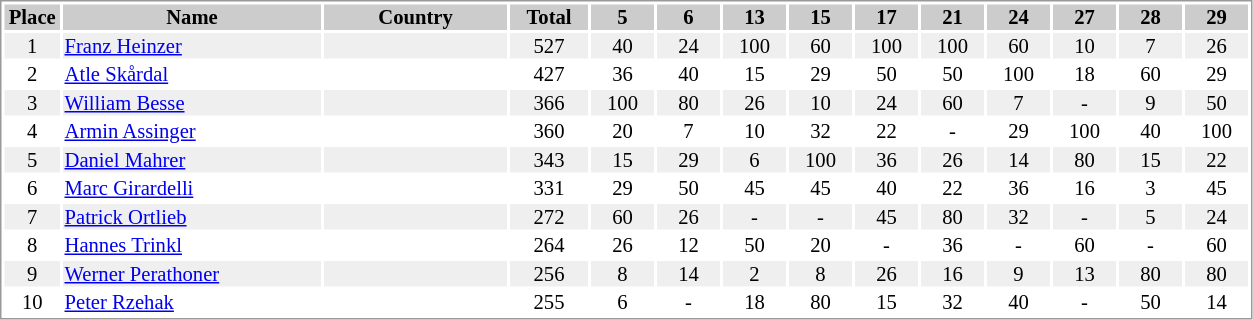<table border="0" style="border: 1px solid #999; background-color:#FFFFFF; text-align:center; font-size:86%; line-height:15px;">
<tr align="center" bgcolor="#CCCCCC">
<th width=35>Place</th>
<th width=170>Name</th>
<th width=120>Country</th>
<th width=50>Total</th>
<th width=40>5</th>
<th width=40>6</th>
<th width=40>13</th>
<th width=40>15</th>
<th width=40>17</th>
<th width=40>21</th>
<th width=40>24</th>
<th width=40>27</th>
<th width=40>28</th>
<th width=40>29</th>
</tr>
<tr bgcolor="#EFEFEF">
<td>1</td>
<td align="left"><a href='#'>Franz Heinzer</a></td>
<td align="left"></td>
<td>527</td>
<td>40</td>
<td>24</td>
<td>100</td>
<td>60</td>
<td>100</td>
<td>100</td>
<td>60</td>
<td>10</td>
<td>7</td>
<td>26</td>
</tr>
<tr>
<td>2</td>
<td align="left"><a href='#'>Atle Skårdal</a></td>
<td align="left"></td>
<td>427</td>
<td>36</td>
<td>40</td>
<td>15</td>
<td>29</td>
<td>50</td>
<td>50</td>
<td>100</td>
<td>18</td>
<td>60</td>
<td>29</td>
</tr>
<tr bgcolor="#EFEFEF">
<td>3</td>
<td align="left"><a href='#'>William Besse</a></td>
<td align="left"></td>
<td>366</td>
<td>100</td>
<td>80</td>
<td>26</td>
<td>10</td>
<td>24</td>
<td>60</td>
<td>7</td>
<td>-</td>
<td>9</td>
<td>50</td>
</tr>
<tr>
<td>4</td>
<td align="left"><a href='#'>Armin Assinger</a></td>
<td align="left"></td>
<td>360</td>
<td>20</td>
<td>7</td>
<td>10</td>
<td>32</td>
<td>22</td>
<td>-</td>
<td>29</td>
<td>100</td>
<td>40</td>
<td>100</td>
</tr>
<tr bgcolor="#EFEFEF">
<td>5</td>
<td align="left"><a href='#'>Daniel Mahrer</a></td>
<td align="left"></td>
<td>343</td>
<td>15</td>
<td>29</td>
<td>6</td>
<td>100</td>
<td>36</td>
<td>26</td>
<td>14</td>
<td>80</td>
<td>15</td>
<td>22</td>
</tr>
<tr>
<td>6</td>
<td align="left"><a href='#'>Marc Girardelli</a></td>
<td align="left"></td>
<td>331</td>
<td>29</td>
<td>50</td>
<td>45</td>
<td>45</td>
<td>40</td>
<td>22</td>
<td>36</td>
<td>16</td>
<td>3</td>
<td>45</td>
</tr>
<tr bgcolor="#EFEFEF">
<td>7</td>
<td align="left"><a href='#'>Patrick Ortlieb</a></td>
<td align="left"></td>
<td>272</td>
<td>60</td>
<td>26</td>
<td>-</td>
<td>-</td>
<td>45</td>
<td>80</td>
<td>32</td>
<td>-</td>
<td>5</td>
<td>24</td>
</tr>
<tr>
<td>8</td>
<td align="left"><a href='#'>Hannes Trinkl</a></td>
<td align="left"></td>
<td>264</td>
<td>26</td>
<td>12</td>
<td>50</td>
<td>20</td>
<td>-</td>
<td>36</td>
<td>-</td>
<td>60</td>
<td>-</td>
<td>60</td>
</tr>
<tr bgcolor="#EFEFEF">
<td>9</td>
<td align="left"><a href='#'>Werner Perathoner</a></td>
<td align="left"></td>
<td>256</td>
<td>8</td>
<td>14</td>
<td>2</td>
<td>8</td>
<td>26</td>
<td>16</td>
<td>9</td>
<td>13</td>
<td>80</td>
<td>80</td>
</tr>
<tr>
<td>10</td>
<td align="left"><a href='#'>Peter Rzehak</a></td>
<td align="left"></td>
<td>255</td>
<td>6</td>
<td>-</td>
<td>18</td>
<td>80</td>
<td>15</td>
<td>32</td>
<td>40</td>
<td>-</td>
<td>50</td>
<td>14</td>
</tr>
</table>
